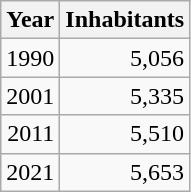<table cellspacing="0" cellpadding="0">
<tr>
<td valign="top"><br><table class="wikitable sortable zebra hintergrundfarbe5">
<tr>
<th>Year</th>
<th>Inhabitants</th>
</tr>
<tr align="right">
<td>1990</td>
<td>5,056</td>
</tr>
<tr align="right">
<td>2001</td>
<td>5,335</td>
</tr>
<tr align="right">
<td>2011</td>
<td>5,510</td>
</tr>
<tr align="right">
<td>2021</td>
<td>5,653</td>
</tr>
</table>
</td>
</tr>
</table>
